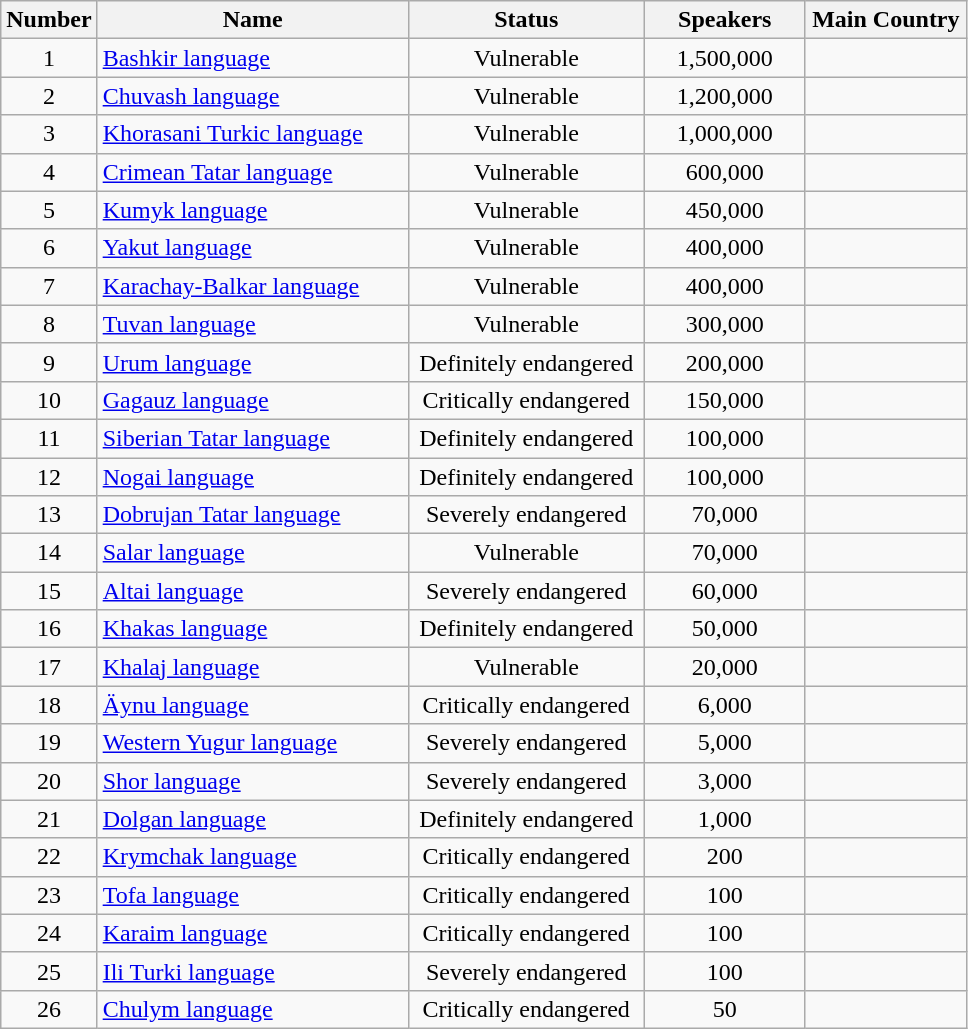<table class="wikitable sortable">
<tr>
<th width=30>Number</th>
<th width=200>Name</th>
<th width=150>Status</th>
<th width=100>Speakers</th>
<th width=100>Main Country</th>
</tr>
<tr>
<td align=center>1</td>
<td><a href='#'>Bashkir language</a></td>
<td align=center>Vulnerable</td>
<td align=center>1,500,000</td>
<td></td>
</tr>
<tr>
<td align=center>2</td>
<td><a href='#'>Chuvash language</a></td>
<td align=center>Vulnerable</td>
<td align=center>1,200,000</td>
<td></td>
</tr>
<tr>
<td align=center>3</td>
<td><a href='#'>Khorasani Turkic language</a></td>
<td align=center>Vulnerable</td>
<td align=center>1,000,000</td>
<td></td>
</tr>
<tr>
<td align=center>4</td>
<td><a href='#'>Crimean Tatar language</a></td>
<td align=center>Vulnerable</td>
<td align=center>600,000</td>
<td></td>
</tr>
<tr>
<td align=center>5</td>
<td><a href='#'>Kumyk language</a></td>
<td align=center>Vulnerable</td>
<td align=center>450,000</td>
<td></td>
</tr>
<tr>
<td align=center>6</td>
<td><a href='#'>Yakut language</a></td>
<td align=center>Vulnerable</td>
<td align=center>400,000</td>
<td></td>
</tr>
<tr>
<td align=center>7</td>
<td><a href='#'>Karachay-Balkar language</a></td>
<td align=center>Vulnerable</td>
<td align=center>400,000</td>
<td></td>
</tr>
<tr>
<td align=center>8</td>
<td><a href='#'>Tuvan language</a></td>
<td align=center>Vulnerable</td>
<td align=center>300,000</td>
<td></td>
</tr>
<tr>
<td align=center>9</td>
<td><a href='#'>Urum language</a></td>
<td align=center>Definitely endangered</td>
<td align=center>200,000</td>
<td></td>
</tr>
<tr>
<td align=center>10</td>
<td><a href='#'>Gagauz language</a></td>
<td align=center>Critically endangered</td>
<td align=center>150,000</td>
<td></td>
</tr>
<tr>
<td align=center>11</td>
<td><a href='#'>Siberian Tatar language</a></td>
<td align=center>Definitely endangered</td>
<td align=center>100,000</td>
<td></td>
</tr>
<tr>
<td align=center>12</td>
<td><a href='#'>Nogai language</a></td>
<td align=center>Definitely endangered</td>
<td align=center>100,000</td>
<td></td>
</tr>
<tr>
<td align=center>13</td>
<td><a href='#'>Dobrujan Tatar language</a></td>
<td align=center>Severely endangered</td>
<td align=center>70,000</td>
<td></td>
</tr>
<tr>
<td align=center>14</td>
<td><a href='#'>Salar language</a></td>
<td align=center>Vulnerable</td>
<td align=center>70,000</td>
<td></td>
</tr>
<tr>
<td align=center>15</td>
<td><a href='#'>Altai language</a></td>
<td align=center>Severely endangered</td>
<td align=center>60,000</td>
<td></td>
</tr>
<tr>
<td align=center>16</td>
<td><a href='#'>Khakas language</a></td>
<td align=center>Definitely endangered</td>
<td align=center>50,000</td>
<td></td>
</tr>
<tr>
<td align=center>17</td>
<td><a href='#'>Khalaj language</a></td>
<td align=center>Vulnerable</td>
<td align=center>20,000</td>
<td></td>
</tr>
<tr>
<td align=center>18</td>
<td><a href='#'>Äynu language</a></td>
<td align=center>Critically endangered</td>
<td align=center>6,000</td>
<td></td>
</tr>
<tr>
<td align=center>19</td>
<td><a href='#'>Western Yugur language</a></td>
<td align=center>Severely endangered</td>
<td align=center>5,000</td>
<td></td>
</tr>
<tr>
<td align=center>20</td>
<td><a href='#'>Shor language</a></td>
<td align=center>Severely endangered</td>
<td align=center>3,000</td>
<td></td>
</tr>
<tr>
<td align=center>21</td>
<td><a href='#'>Dolgan language</a></td>
<td align=center>Definitely endangered</td>
<td align=center>1,000</td>
<td></td>
</tr>
<tr>
<td align=center>22</td>
<td><a href='#'>Krymchak language</a></td>
<td align=center>Critically endangered</td>
<td align=center>200</td>
<td></td>
</tr>
<tr>
<td align=center>23</td>
<td><a href='#'>Tofa language</a></td>
<td align=center>Critically endangered</td>
<td align=center>100</td>
<td></td>
</tr>
<tr>
<td align=center>24</td>
<td><a href='#'>Karaim language</a></td>
<td align=center>Critically endangered</td>
<td align=center>100</td>
<td></td>
</tr>
<tr>
<td align=center>25</td>
<td><a href='#'>Ili Turki language</a></td>
<td align=center>Severely endangered</td>
<td align=center>100</td>
<td></td>
</tr>
<tr>
<td align=center>26</td>
<td><a href='#'>Chulym language</a></td>
<td align=center>Critically endangered</td>
<td align=center>50</td>
<td></td>
</tr>
</table>
